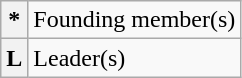<table class="wikitable">
<tr>
<th>*</th>
<td>Founding member(s)</td>
</tr>
<tr>
<th><strong>L</strong></th>
<td>Leader(s)</td>
</tr>
</table>
